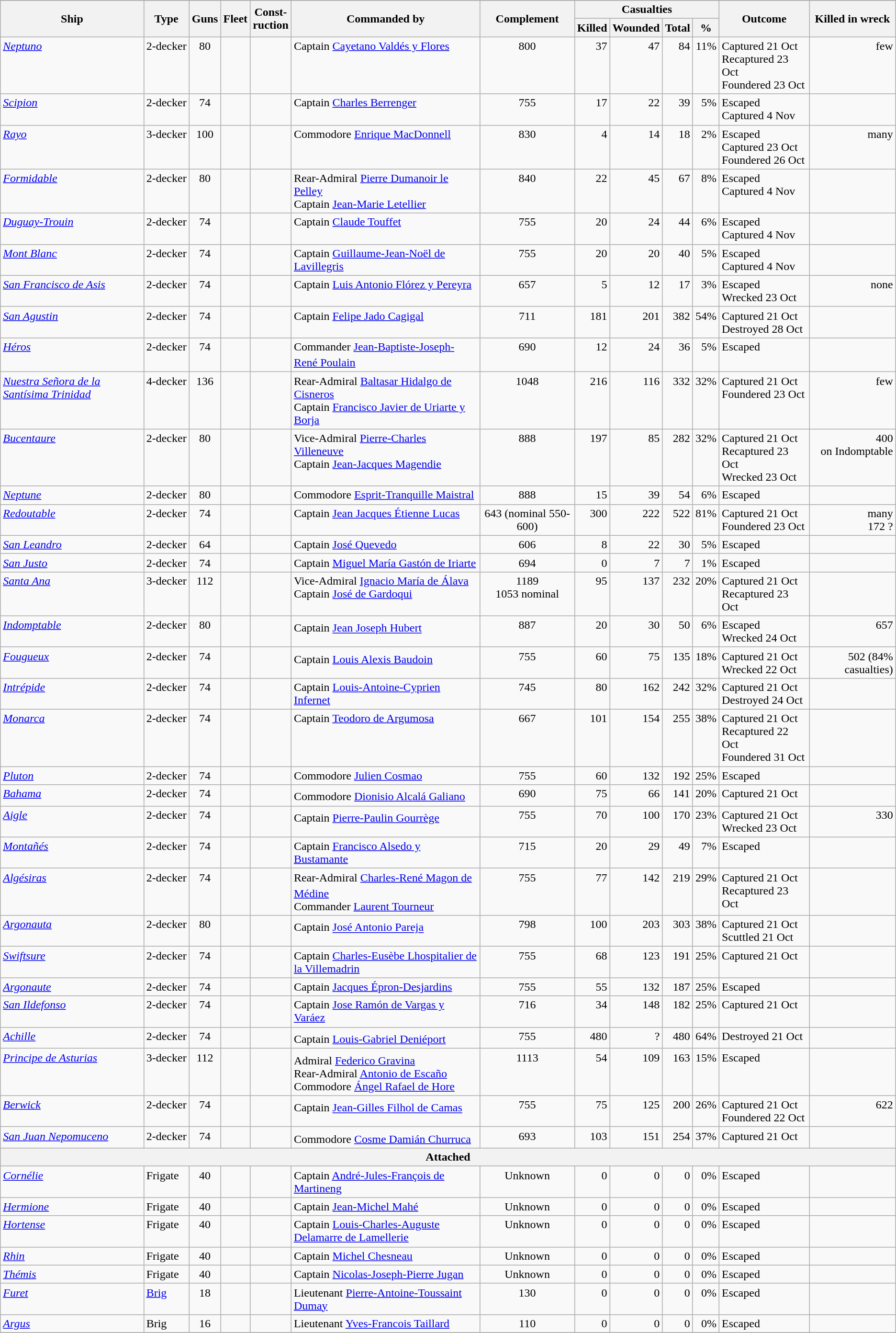<table class="wikitable">
<tr valign="top">
</tr>
<tr>
<th align= center rowspan=2>Ship</th>
<th align= center rowspan=2>Type</th>
<th align= center rowspan=2>Guns</th>
<th align= center rowspan=2>Fleet</th>
<th align= center rowspan=2>Const-<br>ruction</th>
<th align= center rowspan=2>Commanded by</th>
<th align= center rowspan=2>Complement</th>
<th align= center colspan=4>Casualties</th>
<th align= center rowspan=2>Outcome</th>
<th align= center rowspan=2>Killed in wreck</th>
</tr>
<tr valign="top">
<th align= center>Killed</th>
<th align= center>Wounded</th>
<th align= center>Total</th>
<th align= center>%</th>
</tr>
<tr valign="top">
<td align= left><em><a href='#'>Neptuno</a></em></td>
<td style="white-space: nowrap;" align= left>2-decker</td>
<td align= center>80</td>
<td align= center></td>
<td align= center></td>
<td align= left>Captain <a href='#'>Cayetano Valdés y Flores</a></td>
<td align= center>800</td>
<td align= right>37</td>
<td align= right>47</td>
<td align= right>84</td>
<td align= right>11%</td>
<td align= left>Captured 21 Oct<br>Recaptured 23 Oct<br>Foundered 23 Oct</td>
<td align= right>few</td>
</tr>
<tr valign="top">
<td align= left><em><a href='#'>Scipion</a></em></td>
<td align= left>2-decker</td>
<td align= center>74</td>
<td align= center></td>
<td align= center></td>
<td align= left>Captain <a href='#'>Charles Berrenger</a></td>
<td align= center>755</td>
<td align= right>17</td>
<td align= right>22</td>
<td align= right>39</td>
<td align= right>5%</td>
<td align= left>Escaped<br>Captured 4 Nov</td>
<td align= right></td>
</tr>
<tr valign="top">
<td align= left><em><a href='#'>Rayo</a></em> </td>
<td align= left>3-decker</td>
<td align= center>100</td>
<td align= center></td>
<td align= center></td>
<td align= left>Commodore <a href='#'>Enrique MacDonnell</a></td>
<td align= center>830</td>
<td align= right>4</td>
<td align= right>14</td>
<td align= right>18</td>
<td align= right>2%</td>
<td style="white-space: nowrap;" align= left>Escaped <br> Captured 23 Oct <br> Foundered 26 Oct</td>
<td align= right>many</td>
</tr>
<tr valign="top">
<td align= left><em><a href='#'>Formidable</a></em></td>
<td align= left>2-decker</td>
<td align= center>80</td>
<td align= center></td>
<td align= center></td>
<td align= left>Rear-Admiral <a href='#'>Pierre Dumanoir le Pelley</a> <br> Captain <a href='#'>Jean-Marie Letellier</a></td>
<td align= center>840</td>
<td align= right>22</td>
<td align= right>45</td>
<td align= right>67</td>
<td align= right>8%</td>
<td align= left>Escaped<br>Captured 4 Nov</td>
<td align= right></td>
</tr>
<tr valign="top">
<td align= left><em><a href='#'>Duguay-Trouin</a></em></td>
<td align= left>2-decker</td>
<td align= center>74</td>
<td align= center></td>
<td align= center></td>
<td align= left>Captain <a href='#'>Claude Touffet</a></td>
<td align= center>755</td>
<td align= right>20</td>
<td align= right>24</td>
<td align= right>44</td>
<td align= right>6%</td>
<td align= left>Escaped<br>Captured 4 Nov</td>
<td align= right></td>
</tr>
<tr valign="top">
<td align= left><em><a href='#'>Mont Blanc</a></em></td>
<td align= left>2-decker</td>
<td align= center>74</td>
<td align= center></td>
<td align= center></td>
<td align= left>Captain <a href='#'>Guillaume-Jean-Noël de Lavillegris</a></td>
<td align= center>755</td>
<td align= right>20</td>
<td align= right>20</td>
<td align= right>40</td>
<td align= right>5%</td>
<td align= left>Escaped<br>Captured 4 Nov</td>
<td align= right></td>
</tr>
<tr valign="top">
<td align= left><em><a href='#'>San Francisco de Asis</a></em> </td>
<td align= left>2-decker</td>
<td align= center>74</td>
<td align= center></td>
<td align= center></td>
<td align= left>Captain <a href='#'>Luis Antonio Flórez y Pereyra</a></td>
<td align= center>657</td>
<td align= right>5</td>
<td align= right>12</td>
<td align= right>17</td>
<td align= right>3%</td>
<td align= left>Escaped <br> Wrecked 23 Oct</td>
<td align= right>none</td>
</tr>
<tr valign="top">
<td align= left><em><a href='#'>San Agustin</a></em> </td>
<td align= left>2-decker</td>
<td align= center>74</td>
<td align= center></td>
<td align= center></td>
<td align= left>Captain <a href='#'>Felipe Jado Cagigal</a></td>
<td align= center>711</td>
<td align= right>181</td>
<td align= right>201</td>
<td align= right>382</td>
<td align= right>54%</td>
<td align= left>Captured 21 Oct <br> Destroyed 28 Oct</td>
<td align= right></td>
</tr>
<tr valign="top">
<td align= left><em><a href='#'>Héros</a></em></td>
<td align= left>2-decker</td>
<td align= center>74</td>
<td align= center></td>
<td align= center></td>
<td align= left>Commander <a href='#'>Jean-Baptiste-Joseph-René Poulain</a><sup></sup></td>
<td align= center>690</td>
<td align= right>12</td>
<td align= right>24</td>
<td align= right>36</td>
<td align= right>5%</td>
<td align= left>Escaped</td>
<td align= right></td>
</tr>
<tr valign="top">
<td align= left><em><a href='#'>Nuestra Señora de la Santísima Trinidad</a></em></td>
<td align= left>4-decker</td>
<td align= center>136</td>
<td align= center></td>
<td align= center></td>
<td align= left>Rear-Admiral <a href='#'>Baltasar Hidalgo de Cisneros</a> <br> Captain <a href='#'>Francisco Javier de Uriarte y Borja</a></td>
<td align= center>1048</td>
<td align= right>216</td>
<td align= right>116</td>
<td align= right>332</td>
<td align= right>32%</td>
<td align= left>Captured 21 Oct<br>Foundered 23 Oct</td>
<td align= right>few</td>
</tr>
<tr valign="top">
<td align= left><em><a href='#'>Bucentaure</a></em></td>
<td align= left>2-decker</td>
<td align= center>80</td>
<td align= center></td>
<td align= center></td>
<td align= left>Vice-Admiral <a href='#'>Pierre-Charles Villeneuve</a> <br> Captain <a href='#'>Jean-Jacques Magendie</a></td>
<td align= center>888</td>
<td align= right>197</td>
<td align= right>85</td>
<td align= right>282</td>
<td align= right>32%</td>
<td align= left>Captured 21 Oct<br>Recaptured 23 Oct<br>Wrecked 23 Oct</td>
<td align= right>400 <br>on Indomptable</td>
</tr>
<tr valign="top">
<td align= left><em><a href='#'>Neptune</a></em></td>
<td align= left>2-decker</td>
<td align= center>80</td>
<td align= center></td>
<td align= center></td>
<td align= left>Commodore <a href='#'>Esprit-Tranquille Maistral</a></td>
<td align= center>888</td>
<td align= right>15</td>
<td align= right>39</td>
<td align= right>54</td>
<td align= right>6%</td>
<td align= left>Escaped</td>
<td align= right></td>
</tr>
<tr valign="top">
<td align= left><em><a href='#'>Redoutable</a></em></td>
<td align= left>2-decker</td>
<td align= center>74</td>
<td align= center></td>
<td align= center></td>
<td align= left>Captain <a href='#'>Jean Jacques Étienne Lucas</a></td>
<td align= center>643 (nominal 550-600)</td>
<td align= right>300</td>
<td align= right>222</td>
<td align= right>522</td>
<td align= right>81%</td>
<td align= left>Captured 21 Oct<br>Foundered 23 Oct</td>
<td align= right>many<br>172 ?</td>
</tr>
<tr valign="top">
<td align= left><em><a href='#'>San Leandro</a></em></td>
<td align= left>2-decker</td>
<td align= center>64</td>
<td align= center></td>
<td align= center></td>
<td align= left>Captain <a href='#'>José Quevedo</a></td>
<td align= center>606</td>
<td align= right>8</td>
<td align= right>22</td>
<td align= right>30</td>
<td align= right>5%</td>
<td align= left>Escaped</td>
<td align= right></td>
</tr>
<tr valign="top">
<td align= left><em><a href='#'>San Justo</a></em> </td>
<td align= left>2-decker</td>
<td align= center>74</td>
<td align= center></td>
<td align= center></td>
<td align= left>Captain <a href='#'>Miguel María Gastón de Iriarte</a></td>
<td align= center>694</td>
<td align= right>0</td>
<td align= right>7</td>
<td align= right>7</td>
<td align= right>1%</td>
<td align= left>Escaped</td>
<td align= right></td>
</tr>
<tr valign="top">
<td align= left><em><a href='#'>Santa Ana</a></em></td>
<td align= left>3-decker</td>
<td align= center>112</td>
<td align= center></td>
<td align= center></td>
<td align= left>Vice-Admiral <a href='#'>Ignacio María de Álava</a> <br> Captain <a href='#'>José de Gardoqui</a></td>
<td align= center>1189<br>1053 nominal</td>
<td align= right>95</td>
<td align= right>137</td>
<td align= right>232</td>
<td align= right>20%</td>
<td align= left>Captured 21 Oct<br>Recaptured 23 Oct</td>
<td align= right></td>
</tr>
<tr valign="top">
<td align= left><em><a href='#'>Indomptable</a></em></td>
<td align= left>2-decker</td>
<td align= center>80</td>
<td align= center></td>
<td align= center></td>
<td align= left>Captain <a href='#'>Jean Joseph Hubert</a><sup></sup></td>
<td align= center>887</td>
<td align= right>20</td>
<td align= right>30</td>
<td align= right>50 </td>
<td align= right>6%</td>
<td align= left>Escaped<br>Wrecked 24 Oct</td>
<td align= right>657</td>
</tr>
<tr valign="top">
<td align= left><em><a href='#'>Fougueux</a></em></td>
<td align= left>2-decker</td>
<td align= center>74</td>
<td align= center></td>
<td align= center></td>
<td align= left>Captain <a href='#'>Louis Alexis Baudoin</a><sup></sup></td>
<td align= center>755</td>
<td align= right>60</td>
<td align= right>75</td>
<td align= right>135</td>
<td align= right>18%</td>
<td align= left>Captured 21 Oct<br>Wrecked 22 Oct</td>
<td align= right>502 (84% casualties)</td>
</tr>
<tr valign="top">
<td align= left><em><a href='#'>Intrépide</a></em></td>
<td align= left>2-decker</td>
<td align= center>74</td>
<td align= center></td>
<td align= center></td>
<td align= left>Captain <a href='#'>Louis-Antoine-Cyprien Infernet</a></td>
<td align= center>745</td>
<td align= right>80</td>
<td align= right>162</td>
<td align= right>242</td>
<td align= right>32%</td>
<td align= left>Captured 21 Oct <br> Destroyed 24 Oct</td>
<td align= right></td>
</tr>
<tr valign="top">
<td align= left><em><a href='#'>Monarca</a></em></td>
<td align= left>2-decker</td>
<td align= center>74</td>
<td align= center></td>
<td align= center></td>
<td align= left>Captain <a href='#'>Teodoro de Argumosa</a></td>
<td align= center>667</td>
<td align= right>101</td>
<td align= right>154</td>
<td align= right>255</td>
<td align= right>38%</td>
<td align= left>Captured 21 Oct<br> Recaptured 22 Oct <br> Foundered 31 Oct</td>
<td align= right></td>
</tr>
<tr valign="top">
<td align= left><em><a href='#'>Pluton</a></em></td>
<td align= left>2-decker</td>
<td align= center>74</td>
<td align= center></td>
<td align= center></td>
<td align= left>Commodore <a href='#'>Julien Cosmao</a></td>
<td align= center>755</td>
<td align= right>60</td>
<td align= right>132</td>
<td align= right =loss>192</td>
<td align= right>25%</td>
<td align= left>Escaped</td>
<td align= right></td>
</tr>
<tr valign="top">
<td align= left><em><a href='#'>Bahama</a></em> </td>
<td align= left>2-decker</td>
<td align= center>74</td>
<td align= center></td>
<td align= center></td>
<td align= left>Commodore <a href='#'>Dionisio Alcalá Galiano</a><sup></sup></td>
<td align= center>690</td>
<td align= right>75</td>
<td align= right>66</td>
<td align= right>141</td>
<td align= right>20%</td>
<td align= left>Captured 21 Oct</td>
<td align= right></td>
</tr>
<tr valign="top">
<td align= left><em><a href='#'>Aigle</a></em></td>
<td align= left>2-decker</td>
<td align= center>74</td>
<td align= center></td>
<td align= center></td>
<td align= left>Captain <a href='#'>Pierre-Paulin Gourrège</a><sup></sup></td>
<td align= center>755</td>
<td align= right>70</td>
<td align= right>100</td>
<td align= right>170</td>
<td align= right>23%</td>
<td align= left>Captured 21 Oct<br>Wrecked 23 Oct</td>
<td align= right>330</td>
</tr>
<tr valign="top">
<td align= left><em><a href='#'>Montañés</a></em></td>
<td align= left>2-decker</td>
<td align= center>74</td>
<td align= center></td>
<td align= center></td>
<td align= left>Captain <a href='#'>Francisco Alsedo y Bustamante</a></td>
<td align= center>715</td>
<td align= right>20</td>
<td align= right>29</td>
<td align= right>49</td>
<td align= right>7%</td>
<td align= left>Escaped</td>
<td align= right></td>
</tr>
<tr valign="top">
<td align= left><em><a href='#'>Algésiras</a></em></td>
<td align= left>2-decker</td>
<td align= center>74</td>
<td align= center></td>
<td align= center></td>
<td align= left>Rear-Admiral <a href='#'>Charles-René Magon de Médine</a><sup></sup><br> Commander <a href='#'>Laurent Tourneur</a></td>
<td align= center>755</td>
<td align= right>77</td>
<td align= right>142</td>
<td align= right>219</td>
<td align= right>29%</td>
<td align= left>Captured 21 Oct<br>Recaptured 23 Oct</td>
<td align= right></td>
</tr>
<tr valign="top">
<td align= left><em><a href='#'>Argonauta</a></em></td>
<td align= left>2-decker</td>
<td align= center>80</td>
<td align= center></td>
<td align= center></td>
<td align= left>Captain <a href='#'>José Antonio Pareja</a><sup></sup></td>
<td align= center>798</td>
<td align= right>100</td>
<td align= right>203</td>
<td align= right>303</td>
<td align= right>38%</td>
<td align= left>Captured 21 Oct <br> Scuttled 21 Oct</td>
<td align= right></td>
</tr>
<tr valign="top">
<td align= left><em><a href='#'>Swiftsure</a></em></td>
<td align= left>2-decker</td>
<td align= center>74</td>
<td align= center></td>
<td align= center></td>
<td align= left>Captain <a href='#'>Charles-Eusèbe Lhospitalier de la Villemadrin</a></td>
<td align= center>755</td>
<td align= right>68</td>
<td align= right>123</td>
<td align= right>191</td>
<td align= right>25%</td>
<td align= left>Captured 21 Oct</td>
<td align= right></td>
</tr>
<tr valign="top">
<td align= left><em><a href='#'>Argonaute</a></em></td>
<td align= left>2-decker</td>
<td align= center>74</td>
<td align= center></td>
<td align= center></td>
<td align= left>Captain <a href='#'>Jacques Épron-Desjardins</a></td>
<td align= center>755</td>
<td align= right>55</td>
<td align= right>132</td>
<td align= right>187</td>
<td align= right>25%</td>
<td align= left>Escaped</td>
<td align= right></td>
</tr>
<tr valign="top">
<td style="white-space: nowrap;" align= left><em><a href='#'>San Ildefonso</a></em></td>
<td align= left>2-decker</td>
<td align= center>74</td>
<td align= center></td>
<td align= center></td>
<td align= left>Captain <a href='#'>Jose Ramón de Vargas y Varáez</a></td>
<td align= center>716 </td>
<td align= right>34</td>
<td align= right>148 </td>
<td align= right>182</td>
<td align= right>25%</td>
<td align= left>Captured 21 Oct</td>
<td align= right></td>
</tr>
<tr valign="top">
<td align= left><em><a href='#'>Achille</a></em></td>
<td align= left>2-decker</td>
<td align= center>74</td>
<td align= center></td>
<td align= center></td>
<td align= left>Captain <a href='#'>Louis-Gabriel Deniéport</a><sup></sup></td>
<td align= center>755</td>
<td align= right>480</td>
<td align= right>?</td>
<td align= right>480</td>
<td align= right>64%</td>
<td align= left>Destroyed 21 Oct</td>
<td align= right></td>
</tr>
<tr valign="top">
<td align= left><em><a href='#'>Principe de Asturias</a></em></td>
<td align= left>3-decker</td>
<td align= center>112</td>
<td align= center></td>
<td align= center></td>
<td align= left>Admiral <a href='#'>Federico Gravina</a><sup></sup><br>Rear-Admiral <a href='#'>Antonio de Escaño</a> <br> Commodore <a href='#'>Ángel Rafael de Hore</a></td>
<td align= center>1113</td>
<td align= right>54</td>
<td align= right>109 </td>
<td align= right>163</td>
<td align= right>15%</td>
<td align= left>Escaped</td>
<td align= right></td>
</tr>
<tr valign="top">
<td align= left><em><a href='#'>Berwick</a></em></td>
<td align= left>2-decker</td>
<td align= center>74</td>
<td align= center></td>
<td align= center></td>
<td align= left>Captain <a href='#'>Jean-Gilles Filhol de Camas</a><sup></sup></td>
<td align= center>755</td>
<td align= right>75</td>
<td align= right>125</td>
<td align= right>200</td>
<td align= right>26%</td>
<td align= left>Captured 21 Oct<br>Foundered 22 Oct</td>
<td align= right>622</td>
</tr>
<tr valign="top">
<td align= left><em><a href='#'>San Juan Nepomuceno</a></em></td>
<td align= left>2-decker</td>
<td align= center>74</td>
<td align= center></td>
<td align= center></td>
<td align= left>Commodore <a href='#'>Cosme Damián Churruca</a><sup></sup></td>
<td align= center>693</td>
<td align= right>103</td>
<td align= right>151</td>
<td align= right>254</td>
<td align= right>37%</td>
<td align= left>Captured 21 Oct</td>
<td align= right></td>
</tr>
<tr>
<th colspan="13" bgcolor="white">Attached</th>
</tr>
<tr valign="top">
<td align= left><em><a href='#'>Cornélie</a></em> </td>
<td align= left>Frigate</td>
<td align= center>40</td>
<td align= center></td>
<td align= center></td>
<td align= left>Captain <a href='#'>André-Jules-François de Martineng</a></td>
<td align= center>Unknown</td>
<td align= right>0</td>
<td align= right>0</td>
<td align= right>0</td>
<td align= right>0%</td>
<td align= left>Escaped</td>
<td align= right></td>
</tr>
<tr valign="top">
<td align= left><em><a href='#'>Hermione</a></em></td>
<td align= left>Frigate</td>
<td align= center>40</td>
<td align= center></td>
<td align= center></td>
<td align= left>Captain <a href='#'>Jean-Michel Mahé</a></td>
<td align= center>Unknown</td>
<td align= right>0</td>
<td align= right>0</td>
<td align= right>0</td>
<td align= right>0%</td>
<td align= left>Escaped</td>
<td align= right></td>
</tr>
<tr valign="top">
<td align= left><em><a href='#'>Hortense</a></em></td>
<td align= left>Frigate</td>
<td align= center>40</td>
<td align= center></td>
<td align= center></td>
<td align= left>Captain <a href='#'>Louis-Charles-Auguste Delamarre de Lamellerie</a></td>
<td align= center>Unknown</td>
<td align= right>0</td>
<td align= right>0</td>
<td align= right>0</td>
<td align= right>0%</td>
<td align= left>Escaped</td>
<td align= right></td>
</tr>
<tr valign="top">
<td align= left><em><a href='#'>Rhin</a></em></td>
<td align= left>Frigate</td>
<td align= center>40</td>
<td align= center></td>
<td align= center></td>
<td align= left>Captain <a href='#'>Michel Chesneau</a></td>
<td align= center>Unknown</td>
<td align= right>0</td>
<td align= right>0</td>
<td align= right>0</td>
<td align= right>0%</td>
<td align= left>Escaped</td>
<td align= right></td>
</tr>
<tr valign="top">
<td align= left><em><a href='#'>Thémis</a></em></td>
<td align= left>Frigate</td>
<td align= center>40</td>
<td align= center></td>
<td align= center></td>
<td align= left>Captain <a href='#'>Nicolas-Joseph-Pierre Jugan</a></td>
<td align= center>Unknown</td>
<td align= right>0</td>
<td align= right>0</td>
<td align= right>0</td>
<td align= right>0%</td>
<td align= left>Escaped</td>
<td align= right></td>
</tr>
<tr valign="top">
<td align= left><em><a href='#'>Furet</a></em></td>
<td align= left><a href='#'>Brig</a></td>
<td align= center>18</td>
<td align= center></td>
<td align= center></td>
<td align= left>Lieutenant <a href='#'>Pierre-Antoine-Toussaint Dumay</a></td>
<td align= center>130</td>
<td align= right>0</td>
<td align= right>0</td>
<td align= right>0</td>
<td align= right>0%</td>
<td align= left>Escaped</td>
<td align= right></td>
</tr>
<tr valign="top">
<td align= left><em><a href='#'>Argus</a></em></td>
<td align= left>Brig</td>
<td align= center>16</td>
<td align= center></td>
<td align= center></td>
<td align= left>Lieutenant <a href='#'>Yves-Francois Taillard</a></td>
<td align= center>110</td>
<td align= right>0</td>
<td align= right>0</td>
<td align= right>0</td>
<td align= right>0%</td>
<td align= left>Escaped</td>
<td align= right></td>
</tr>
<tr>
</tr>
</table>
